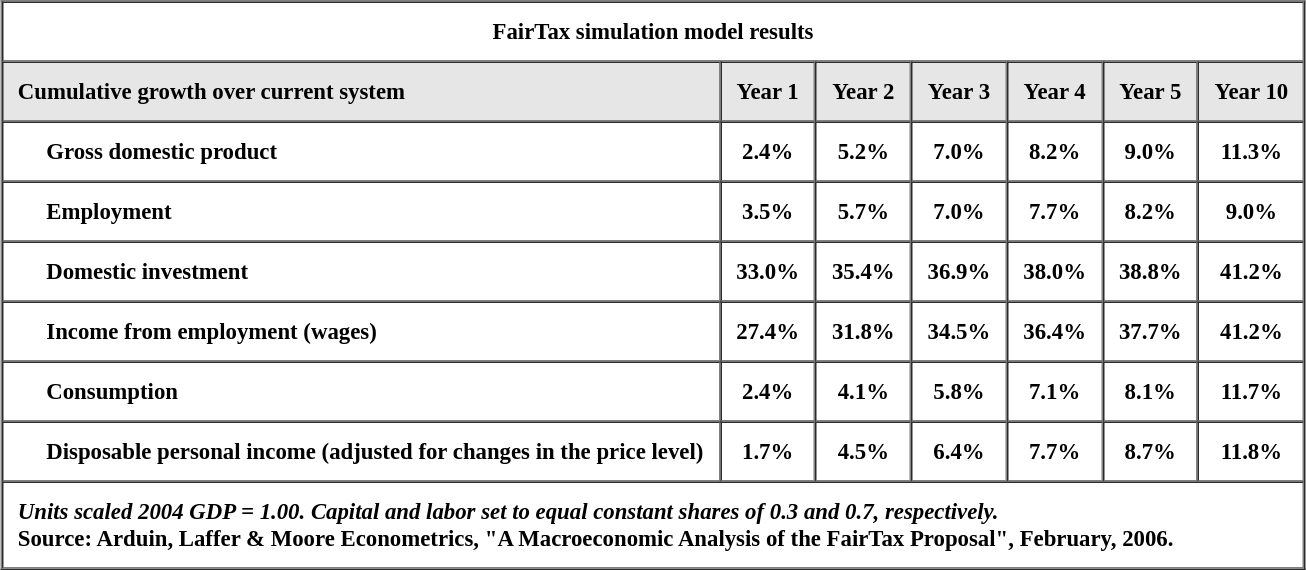<table border=1 align="center" cellpadding="10" cellspacing="0" style="margin:1em auto; font-size: 95%;">
<tr>
<th colspan=7 align="center">FairTax simulation model results</th>
</tr>
<tr>
<th align=left bgcolor="#e6e6e6">Cumulative growth over current system</th>
<th align=center bgcolor="#e6e6e6">Year 1</th>
<th align=center bgcolor="#e6e6e6">Year 2</th>
<th align=center bgcolor="#e6e6e6">Year 3</th>
<th align=center bgcolor="#e6e6e6">Year 4</th>
<th align=center bgcolor="#e6e6e6">Year 5</th>
<th align=center bgcolor="#e6e6e6">Year 10</th>
</tr>
<tr>
<th align=left>     Gross domestic product</th>
<th align=center>2.4%</th>
<th align=center>5.2%</th>
<th align=center>7.0%</th>
<th align=center>8.2%</th>
<th align=center>9.0%</th>
<th align=center>11.3%</th>
</tr>
<tr>
<th align=left>     Employment</th>
<th align=center>3.5%</th>
<th align=center>5.7%</th>
<th align=center>7.0%</th>
<th align=center>7.7%</th>
<th align=center>8.2%</th>
<th align=center>9.0%</th>
</tr>
<tr>
<th align=left>     Domestic investment</th>
<th align=center>33.0%</th>
<th align=center>35.4%</th>
<th align=center>36.9%</th>
<th align=center>38.0%</th>
<th align=center>38.8%</th>
<th align=center>41.2%</th>
</tr>
<tr>
<th align=left>     Income from employment (wages)</th>
<th align=center>27.4%</th>
<th align=center>31.8%</th>
<th align=center>34.5%</th>
<th align=center>36.4%</th>
<th align=center>37.7%</th>
<th align=center>41.2%</th>
</tr>
<tr>
<th align=left>     Consumption</th>
<th align=center>2.4%</th>
<th align=center>4.1%</th>
<th align=center>5.8%</th>
<th align=center>7.1%</th>
<th align=center>8.1%</th>
<th align=center>11.7%</th>
</tr>
<tr>
<th align=left>     Disposable personal income (adjusted for changes in the price level)</th>
<th align=center>1.7%</th>
<th align=center>4.5%</th>
<th align=center>6.4%</th>
<th align=center>7.7%</th>
<th align=center>8.7%</th>
<th align=center>11.8%</th>
</tr>
<tr>
<th colspan=7 align="left"><span><em>Units scaled 2004 GDP = 1.00. Capital and labor set to equal constant shares of 0.3 and 0.7, respectively.</em><br>Source: Arduin, Laffer & Moore Econometrics, "A Macroeconomic Analysis of the FairTax Proposal", February, 2006.</span></th>
</tr>
</table>
